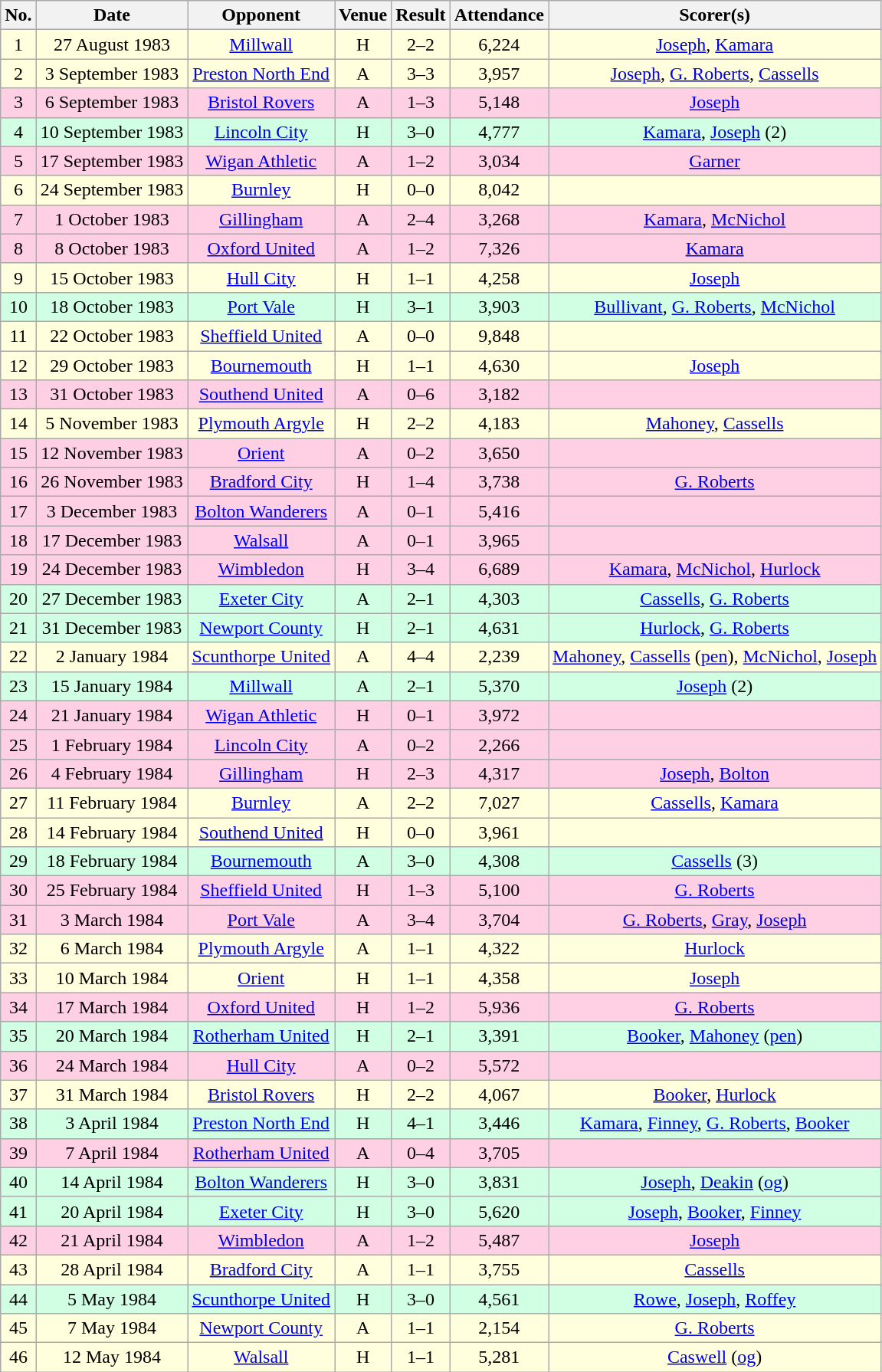<table class="wikitable sortable" style="text-align:center;">
<tr>
<th>No.</th>
<th>Date</th>
<th>Opponent</th>
<th>Venue</th>
<th>Result</th>
<th>Attendance</th>
<th>Scorer(s)</th>
</tr>
<tr style="background:#ffd;">
<td>1</td>
<td>27 August 1983</td>
<td><a href='#'>Millwall</a></td>
<td>H</td>
<td>2–2</td>
<td>6,224</td>
<td><a href='#'>Joseph</a>, <a href='#'>Kamara</a></td>
</tr>
<tr style="background:#ffd;">
<td>2</td>
<td>3 September 1983</td>
<td><a href='#'>Preston North End</a></td>
<td>A</td>
<td>3–3</td>
<td>3,957</td>
<td><a href='#'>Joseph</a>, <a href='#'>G. Roberts</a>, <a href='#'>Cassells</a></td>
</tr>
<tr style="background:#ffd0e3;">
<td>3</td>
<td>6 September 1983</td>
<td><a href='#'>Bristol Rovers</a></td>
<td>A</td>
<td>1–3</td>
<td>5,148</td>
<td><a href='#'>Joseph</a></td>
</tr>
<tr style="background:#d0ffe3;">
<td>4</td>
<td>10 September 1983</td>
<td><a href='#'>Lincoln City</a></td>
<td>H</td>
<td>3–0</td>
<td>4,777</td>
<td><a href='#'>Kamara</a>, <a href='#'>Joseph</a> (2)</td>
</tr>
<tr style="background:#ffd0e3;">
<td>5</td>
<td>17 September 1983</td>
<td><a href='#'>Wigan Athletic</a></td>
<td>A</td>
<td>1–2</td>
<td>3,034</td>
<td><a href='#'>Garner</a></td>
</tr>
<tr style="background:#ffd;">
<td>6</td>
<td>24 September 1983</td>
<td><a href='#'>Burnley</a></td>
<td>H</td>
<td>0–0</td>
<td>8,042</td>
<td></td>
</tr>
<tr style="background:#ffd0e3;">
<td>7</td>
<td>1 October 1983</td>
<td><a href='#'>Gillingham</a></td>
<td>A</td>
<td>2–4</td>
<td>3,268</td>
<td><a href='#'>Kamara</a>, <a href='#'>McNichol</a></td>
</tr>
<tr style="background:#ffd0e3;">
<td>8</td>
<td>8 October 1983</td>
<td><a href='#'>Oxford United</a></td>
<td>A</td>
<td>1–2</td>
<td>7,326</td>
<td><a href='#'>Kamara</a></td>
</tr>
<tr style="background:#ffd;">
<td>9</td>
<td>15 October 1983</td>
<td><a href='#'>Hull City</a></td>
<td>H</td>
<td>1–1</td>
<td>4,258</td>
<td><a href='#'>Joseph</a></td>
</tr>
<tr style="background:#d0ffe3;">
<td>10</td>
<td>18 October 1983</td>
<td><a href='#'>Port Vale</a></td>
<td>H</td>
<td>3–1</td>
<td>3,903</td>
<td><a href='#'>Bullivant</a>, <a href='#'>G. Roberts</a>, <a href='#'>McNichol</a></td>
</tr>
<tr style="background:#ffd;">
<td>11</td>
<td>22 October 1983</td>
<td><a href='#'>Sheffield United</a></td>
<td>A</td>
<td>0–0</td>
<td>9,848</td>
<td></td>
</tr>
<tr style="background:#ffd;">
<td>12</td>
<td>29 October 1983</td>
<td><a href='#'>Bournemouth</a></td>
<td>H</td>
<td>1–1</td>
<td>4,630</td>
<td><a href='#'>Joseph</a></td>
</tr>
<tr style="background:#ffd0e3;">
<td>13</td>
<td>31 October 1983</td>
<td><a href='#'>Southend United</a></td>
<td>A</td>
<td>0–6</td>
<td>3,182</td>
<td></td>
</tr>
<tr style="background:#ffd;">
<td>14</td>
<td>5 November 1983</td>
<td><a href='#'>Plymouth Argyle</a></td>
<td>H</td>
<td>2–2</td>
<td>4,183</td>
<td><a href='#'>Mahoney</a>, <a href='#'>Cassells</a></td>
</tr>
<tr style="background:#ffd0e3;">
<td>15</td>
<td>12 November 1983</td>
<td><a href='#'>Orient</a></td>
<td>A</td>
<td>0–2</td>
<td>3,650</td>
<td></td>
</tr>
<tr style="background:#ffd0e3;">
<td>16</td>
<td>26 November 1983</td>
<td><a href='#'>Bradford City</a></td>
<td>H</td>
<td>1–4</td>
<td>3,738</td>
<td><a href='#'>G. Roberts</a></td>
</tr>
<tr style="background:#ffd0e3;">
<td>17</td>
<td>3 December 1983</td>
<td><a href='#'>Bolton Wanderers</a></td>
<td>A</td>
<td>0–1</td>
<td>5,416</td>
<td></td>
</tr>
<tr style="background:#ffd0e3;">
<td>18</td>
<td>17 December 1983</td>
<td><a href='#'>Walsall</a></td>
<td>A</td>
<td>0–1</td>
<td>3,965</td>
<td></td>
</tr>
<tr style="background:#ffd0e3;">
<td>19</td>
<td>24 December 1983</td>
<td><a href='#'>Wimbledon</a></td>
<td>H</td>
<td>3–4</td>
<td>6,689</td>
<td><a href='#'>Kamara</a>, <a href='#'>McNichol</a>, <a href='#'>Hurlock</a></td>
</tr>
<tr style="background:#d0ffe3;">
<td>20</td>
<td>27 December 1983</td>
<td><a href='#'>Exeter City</a></td>
<td>A</td>
<td>2–1</td>
<td>4,303</td>
<td><a href='#'>Cassells</a>, <a href='#'>G. Roberts</a></td>
</tr>
<tr style="background:#d0ffe3;">
<td>21</td>
<td>31 December 1983</td>
<td><a href='#'>Newport County</a></td>
<td>H</td>
<td>2–1</td>
<td>4,631</td>
<td><a href='#'>Hurlock</a>, <a href='#'>G. Roberts</a></td>
</tr>
<tr style="background:#ffd;">
<td>22</td>
<td>2 January 1984</td>
<td><a href='#'>Scunthorpe United</a></td>
<td>A</td>
<td>4–4</td>
<td>2,239</td>
<td><a href='#'>Mahoney</a>, <a href='#'>Cassells</a> (<a href='#'>pen</a>), <a href='#'>McNichol</a>, <a href='#'>Joseph</a></td>
</tr>
<tr style="background:#d0ffe3;">
<td>23</td>
<td>15 January 1984</td>
<td><a href='#'>Millwall</a></td>
<td>A</td>
<td>2–1</td>
<td>5,370</td>
<td><a href='#'>Joseph</a> (2)</td>
</tr>
<tr style="background:#ffd0e3;">
<td>24</td>
<td>21 January 1984</td>
<td><a href='#'>Wigan Athletic</a></td>
<td>H</td>
<td>0–1</td>
<td>3,972</td>
<td></td>
</tr>
<tr style="background:#ffd0e3;">
<td>25</td>
<td>1 February 1984</td>
<td><a href='#'>Lincoln City</a></td>
<td>A</td>
<td>0–2</td>
<td>2,266</td>
<td></td>
</tr>
<tr style="background:#ffd0e3;">
<td>26</td>
<td>4 February 1984</td>
<td><a href='#'>Gillingham</a></td>
<td>H</td>
<td>2–3</td>
<td>4,317</td>
<td><a href='#'>Joseph</a>, <a href='#'>Bolton</a></td>
</tr>
<tr style="background:#ffd;">
<td>27</td>
<td>11 February 1984</td>
<td><a href='#'>Burnley</a></td>
<td>A</td>
<td>2–2</td>
<td>7,027</td>
<td><a href='#'>Cassells</a>, <a href='#'>Kamara</a></td>
</tr>
<tr style="background:#ffd;">
<td>28</td>
<td>14 February 1984</td>
<td><a href='#'>Southend United</a></td>
<td>H</td>
<td>0–0</td>
<td>3,961</td>
<td></td>
</tr>
<tr style="background:#d0ffe3;">
<td>29</td>
<td>18 February 1984</td>
<td><a href='#'>Bournemouth</a></td>
<td>A</td>
<td>3–0</td>
<td>4,308</td>
<td><a href='#'>Cassells</a> (3)</td>
</tr>
<tr style="background:#ffd0e3;">
<td>30</td>
<td>25 February 1984</td>
<td><a href='#'>Sheffield United</a></td>
<td>H</td>
<td>1–3</td>
<td>5,100</td>
<td><a href='#'>G. Roberts</a></td>
</tr>
<tr style="background:#ffd0e3;">
<td>31</td>
<td>3 March 1984</td>
<td><a href='#'>Port Vale</a></td>
<td>A</td>
<td>3–4</td>
<td>3,704</td>
<td><a href='#'>G. Roberts</a>, <a href='#'>Gray</a>, <a href='#'>Joseph</a></td>
</tr>
<tr style="background:#ffd;">
<td>32</td>
<td>6 March 1984</td>
<td><a href='#'>Plymouth Argyle</a></td>
<td>A</td>
<td>1–1</td>
<td>4,322</td>
<td><a href='#'>Hurlock</a></td>
</tr>
<tr style="background:#ffd;">
<td>33</td>
<td>10 March 1984</td>
<td><a href='#'>Orient</a></td>
<td>H</td>
<td>1–1</td>
<td>4,358</td>
<td><a href='#'>Joseph</a></td>
</tr>
<tr style="background:#ffd0e3;">
<td>34</td>
<td>17 March 1984</td>
<td><a href='#'>Oxford United</a></td>
<td>H</td>
<td>1–2</td>
<td>5,936</td>
<td><a href='#'>G. Roberts</a></td>
</tr>
<tr style="background:#d0ffe3;">
<td>35</td>
<td>20 March 1984</td>
<td><a href='#'>Rotherham United</a></td>
<td>H</td>
<td>2–1</td>
<td>3,391</td>
<td><a href='#'>Booker</a>, <a href='#'>Mahoney</a> (<a href='#'>pen</a>)</td>
</tr>
<tr style="background:#ffd0e3;">
<td>36</td>
<td>24 March 1984</td>
<td><a href='#'>Hull City</a></td>
<td>A</td>
<td>0–2</td>
<td>5,572</td>
<td></td>
</tr>
<tr style="background:#ffd;">
<td>37</td>
<td>31 March 1984</td>
<td><a href='#'>Bristol Rovers</a></td>
<td>H</td>
<td>2–2</td>
<td>4,067</td>
<td><a href='#'>Booker</a>, <a href='#'>Hurlock</a></td>
</tr>
<tr style="background:#d0ffe3;">
<td>38</td>
<td>3 April 1984</td>
<td><a href='#'>Preston North End</a></td>
<td>H</td>
<td>4–1</td>
<td>3,446</td>
<td><a href='#'>Kamara</a>, <a href='#'>Finney</a>, <a href='#'>G. Roberts</a>, <a href='#'>Booker</a></td>
</tr>
<tr style="background:#ffd0e3;">
<td>39</td>
<td>7 April 1984</td>
<td><a href='#'>Rotherham United</a></td>
<td>A</td>
<td>0–4</td>
<td>3,705</td>
<td></td>
</tr>
<tr style="background:#d0ffe3;">
<td>40</td>
<td>14 April 1984</td>
<td><a href='#'>Bolton Wanderers</a></td>
<td>H</td>
<td>3–0</td>
<td>3,831</td>
<td><a href='#'>Joseph</a>, <a href='#'>Deakin</a> (<a href='#'>og</a>)</td>
</tr>
<tr style="background:#d0ffe3;">
<td>41</td>
<td>20 April 1984</td>
<td><a href='#'>Exeter City</a></td>
<td>H</td>
<td>3–0</td>
<td>5,620</td>
<td><a href='#'>Joseph</a>, <a href='#'>Booker</a>, <a href='#'>Finney</a></td>
</tr>
<tr style="background:#ffd0e3;">
<td>42</td>
<td>21 April 1984</td>
<td><a href='#'>Wimbledon</a></td>
<td>A</td>
<td>1–2</td>
<td>5,487</td>
<td><a href='#'>Joseph</a></td>
</tr>
<tr style="background:#ffd;">
<td>43</td>
<td>28 April 1984</td>
<td><a href='#'>Bradford City</a></td>
<td>A</td>
<td>1–1</td>
<td>3,755</td>
<td><a href='#'>Cassells</a></td>
</tr>
<tr style="background:#d0ffe3;">
<td>44</td>
<td>5 May 1984</td>
<td><a href='#'>Scunthorpe United</a></td>
<td>H</td>
<td>3–0</td>
<td>4,561</td>
<td><a href='#'>Rowe</a>, <a href='#'>Joseph</a>, <a href='#'>Roffey</a></td>
</tr>
<tr style="background:#ffd;">
<td>45</td>
<td>7 May 1984</td>
<td><a href='#'>Newport County</a></td>
<td>A</td>
<td>1–1</td>
<td>2,154</td>
<td><a href='#'>G. Roberts</a></td>
</tr>
<tr style="background:#ffd;">
<td>46</td>
<td>12 May 1984</td>
<td><a href='#'>Walsall</a></td>
<td>H</td>
<td>1–1</td>
<td>5,281</td>
<td><a href='#'>Caswell</a> (<a href='#'>og</a>)</td>
</tr>
</table>
